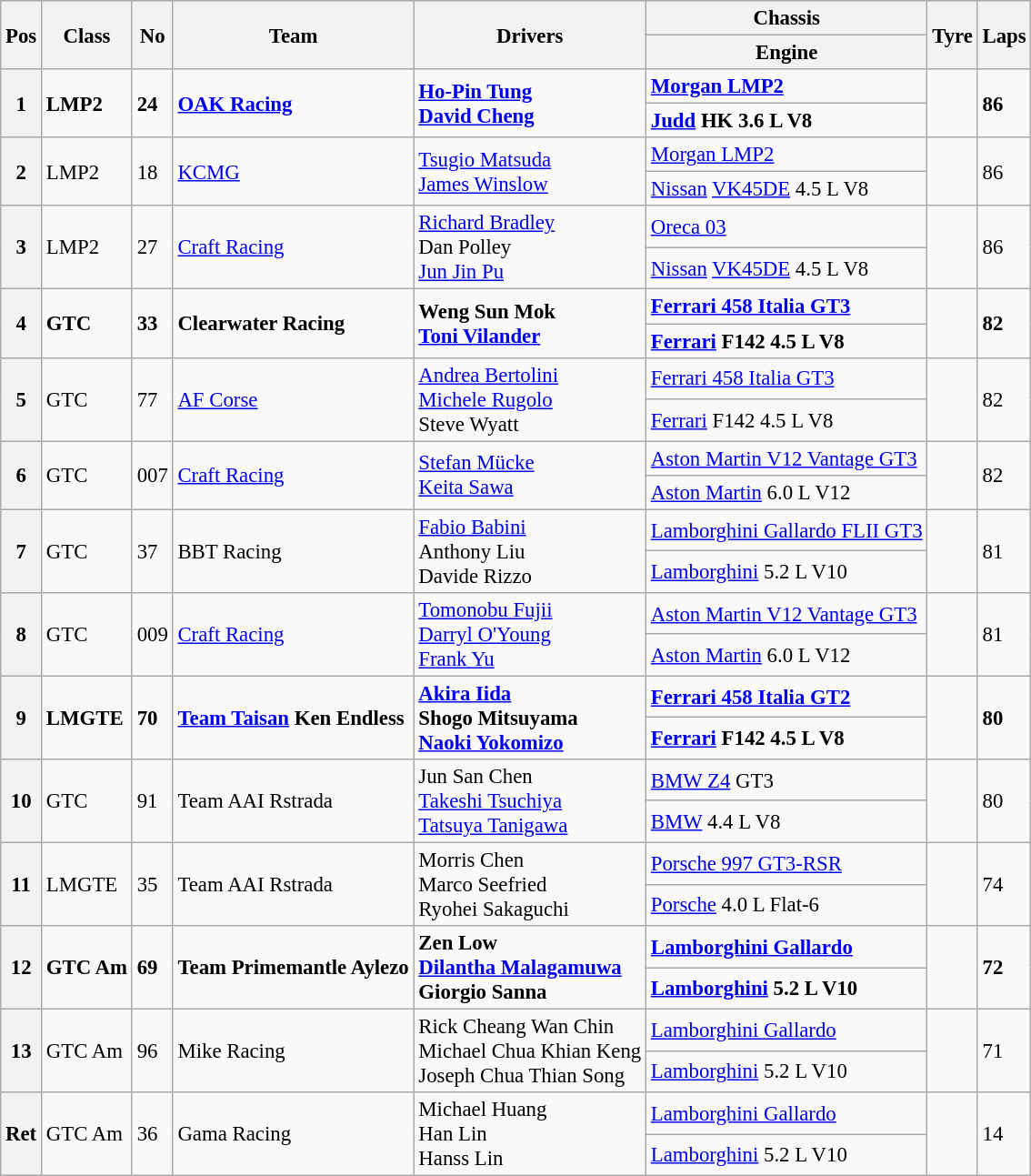<table class="wikitable" style="font-size: 95%;">
<tr>
<th rowspan=2>Pos</th>
<th rowspan=2>Class</th>
<th rowspan=2>No</th>
<th rowspan=2>Team</th>
<th rowspan=2>Drivers</th>
<th>Chassis</th>
<th rowspan=2>Tyre</th>
<th rowspan=2>Laps</th>
</tr>
<tr>
<th>Engine</th>
</tr>
<tr style="font-weight:bold">
<th rowspan=2>1</th>
<td rowspan=2>LMP2</td>
<td rowspan=2>24</td>
<td rowspan=2> <a href='#'>OAK Racing</a></td>
<td rowspan=2> <a href='#'>Ho-Pin Tung</a><br> <a href='#'>David Cheng</a></td>
<td><a href='#'>Morgan LMP2</a></td>
<td rowspan=2></td>
<td rowspan=2>86</td>
</tr>
<tr style="font-weight:bold">
<td><a href='#'>Judd</a> HK 3.6 L V8</td>
</tr>
<tr>
<th rowspan=2>2</th>
<td rowspan=2>LMP2</td>
<td rowspan=2>18</td>
<td rowspan=2> <a href='#'>KCMG</a></td>
<td rowspan=2> <a href='#'>Tsugio Matsuda</a><br> <a href='#'>James Winslow</a></td>
<td><a href='#'>Morgan LMP2</a></td>
<td rowspan=2></td>
<td rowspan=2>86</td>
</tr>
<tr>
<td><a href='#'>Nissan</a> <a href='#'>VK45DE</a> 4.5 L V8</td>
</tr>
<tr>
<th rowspan=2>3</th>
<td rowspan=2>LMP2</td>
<td rowspan=2>27</td>
<td rowspan=2> <a href='#'>Craft Racing</a></td>
<td rowspan=2> <a href='#'>Richard Bradley</a><br> Dan Polley<br> <a href='#'>Jun Jin Pu</a></td>
<td><a href='#'>Oreca 03</a></td>
<td rowspan=2></td>
<td rowspan=2>86</td>
</tr>
<tr>
<td><a href='#'>Nissan</a> <a href='#'>VK45DE</a> 4.5 L V8</td>
</tr>
<tr style="font-weight:bold">
<th rowspan=2>4</th>
<td rowspan=2>GTC</td>
<td rowspan=2>33</td>
<td rowspan=2> Clearwater Racing</td>
<td rowspan=2> Weng Sun Mok<br> <a href='#'>Toni Vilander</a></td>
<td><a href='#'>Ferrari 458 Italia GT3</a></td>
<td rowspan=2></td>
<td rowspan=2>82</td>
</tr>
<tr style="font-weight:bold">
<td><a href='#'>Ferrari</a> F142 4.5 L V8</td>
</tr>
<tr>
<th rowspan=2>5</th>
<td rowspan=2>GTC</td>
<td rowspan=2>77</td>
<td rowspan=2> <a href='#'>AF Corse</a></td>
<td rowspan=2> <a href='#'>Andrea Bertolini</a><br> <a href='#'>Michele Rugolo</a><br> Steve Wyatt</td>
<td><a href='#'>Ferrari 458 Italia GT3</a></td>
<td rowspan=2></td>
<td rowspan=2>82</td>
</tr>
<tr>
<td><a href='#'>Ferrari</a> F142 4.5 L V8</td>
</tr>
<tr>
<th rowspan=2>6</th>
<td rowspan=2>GTC</td>
<td rowspan=2>007</td>
<td rowspan=2> <a href='#'>Craft Racing</a></td>
<td rowspan=2> <a href='#'>Stefan Mücke</a><br> <a href='#'>Keita Sawa</a></td>
<td><a href='#'>Aston Martin V12 Vantage GT3</a></td>
<td rowspan=2></td>
<td rowspan=2>82</td>
</tr>
<tr>
<td><a href='#'>Aston Martin</a> 6.0 L V12</td>
</tr>
<tr>
<th rowspan=2>7</th>
<td rowspan=2>GTC</td>
<td rowspan=2>37</td>
<td rowspan=2> BBT Racing</td>
<td rowspan=2> <a href='#'>Fabio Babini</a><br> Anthony Liu<br> Davide Rizzo</td>
<td><a href='#'>Lamborghini Gallardo FLII GT3</a></td>
<td rowspan=2></td>
<td rowspan=2>81</td>
</tr>
<tr>
<td><a href='#'>Lamborghini</a> 5.2 L V10</td>
</tr>
<tr>
<th rowspan=2>8</th>
<td rowspan=2>GTC</td>
<td rowspan=2>009</td>
<td rowspan=2> <a href='#'>Craft Racing</a></td>
<td rowspan=2> <a href='#'>Tomonobu Fujii</a><br> <a href='#'>Darryl O'Young</a><br> <a href='#'>Frank Yu</a></td>
<td><a href='#'>Aston Martin V12 Vantage GT3</a></td>
<td rowspan=2></td>
<td rowspan=2>81</td>
</tr>
<tr>
<td><a href='#'>Aston Martin</a> 6.0 L V12</td>
</tr>
<tr style="font-weight:bold">
<th rowspan=2>9</th>
<td rowspan=2>LMGTE</td>
<td rowspan=2>70</td>
<td rowspan=2> <a href='#'>Team Taisan</a> Ken Endless</td>
<td rowspan=2> <a href='#'>Akira Iida</a><br> Shogo Mitsuyama<br> <a href='#'>Naoki Yokomizo</a></td>
<td><a href='#'>Ferrari 458 Italia GT2</a></td>
<td rowspan=2></td>
<td rowspan=2>80</td>
</tr>
<tr style="font-weight:bold">
<td><a href='#'>Ferrari</a> F142 4.5 L V8</td>
</tr>
<tr>
<th rowspan=2>10</th>
<td rowspan=2>GTC</td>
<td rowspan=2>91</td>
<td rowspan=2> Team AAI Rstrada</td>
<td rowspan=2> Jun San Chen<br> <a href='#'>Takeshi Tsuchiya</a><br> <a href='#'>Tatsuya Tanigawa</a></td>
<td><a href='#'>BMW Z4</a> GT3</td>
<td rowspan=2></td>
<td rowspan=2>80</td>
</tr>
<tr>
<td><a href='#'>BMW</a> 4.4 L V8</td>
</tr>
<tr>
<th rowspan=2>11</th>
<td rowspan=2>LMGTE</td>
<td rowspan=2>35</td>
<td rowspan=2> Team AAI Rstrada</td>
<td rowspan=2> Morris Chen<br> Marco Seefried<br> Ryohei Sakaguchi</td>
<td><a href='#'>Porsche 997 GT3-RSR</a></td>
<td rowspan=2></td>
<td rowspan=2>74</td>
</tr>
<tr>
<td><a href='#'>Porsche</a> 4.0 L Flat-6</td>
</tr>
<tr style="font-weight:bold">
<th rowspan=2>12</th>
<td rowspan=2>GTC Am</td>
<td rowspan=2>69</td>
<td rowspan=2> Team Primemantle Aylezo</td>
<td rowspan=2> Zen Low<br> <a href='#'>Dilantha Malagamuwa</a><br> Giorgio Sanna</td>
<td><a href='#'>Lamborghini Gallardo</a></td>
<td rowspan=2></td>
<td rowspan=2>72</td>
</tr>
<tr style="font-weight:bold">
<td><a href='#'>Lamborghini</a> 5.2 L V10</td>
</tr>
<tr>
<th rowspan=2>13</th>
<td rowspan=2>GTC Am</td>
<td rowspan=2>96</td>
<td rowspan=2> Mike Racing</td>
<td rowspan=2> Rick Cheang Wan Chin<br> Michael Chua Khian Keng<br> Joseph Chua Thian Song</td>
<td><a href='#'>Lamborghini Gallardo</a></td>
<td rowspan=2></td>
<td rowspan=2>71</td>
</tr>
<tr>
<td><a href='#'>Lamborghini</a> 5.2 L V10</td>
</tr>
<tr>
<th rowspan=2>Ret</th>
<td rowspan=2>GTC Am</td>
<td rowspan=2>36</td>
<td rowspan=2> Gama Racing</td>
<td rowspan=2> Michael Huang<br> Han Lin<br> Hanss Lin</td>
<td><a href='#'>Lamborghini Gallardo</a></td>
<td rowspan=2></td>
<td rowspan=2>14</td>
</tr>
<tr>
<td><a href='#'>Lamborghini</a> 5.2 L V10</td>
</tr>
</table>
